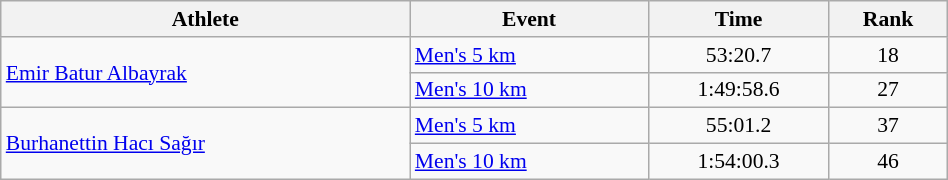<table class="wikitable" style="text-align:center; font-size:90%; width:50%;">
<tr>
<th>Athlete</th>
<th>Event</th>
<th>Time</th>
<th>Rank</th>
</tr>
<tr>
<td align=left rowspan=2><a href='#'>Emir Batur Albayrak</a></td>
<td align=left><a href='#'>Men's 5 km</a></td>
<td>53:20.7</td>
<td>18</td>
</tr>
<tr>
<td align=left><a href='#'>Men's 10 km</a></td>
<td>1:49:58.6</td>
<td>27</td>
</tr>
<tr>
<td align=left rowspan=2><a href='#'>Burhanettin Hacı Sağır</a></td>
<td align=left><a href='#'>Men's 5 km</a></td>
<td>55:01.2</td>
<td>37</td>
</tr>
<tr>
<td align=left><a href='#'>Men's 10 km</a></td>
<td>1:54:00.3</td>
<td>46</td>
</tr>
</table>
